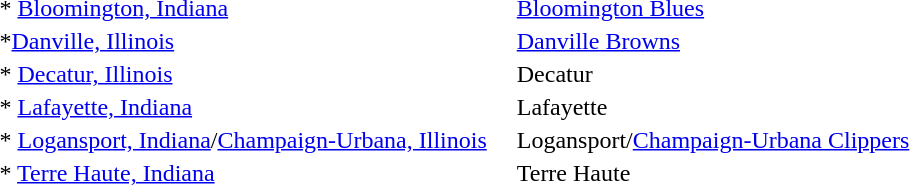<table>
<tr>
<td>* <a href='#'>Bloomington, Indiana</a></td>
<td><a href='#'>Bloomington Blues</a></td>
</tr>
<tr>
<td>*<a href='#'>Danville, Illinois</a></td>
<td><a href='#'>Danville Browns</a></td>
</tr>
<tr>
<td>* <a href='#'>Decatur, Illinois</a></td>
<td>Decatur</td>
</tr>
<tr>
<td>* <a href='#'>Lafayette, Indiana</a></td>
<td>Lafayette</td>
</tr>
<tr>
<td>* <a href='#'>Logansport, Indiana</a>/<a href='#'>Champaign-Urbana, Illinois</a>    </td>
<td>Logansport/<a href='#'>Champaign-Urbana Clippers</a></td>
</tr>
<tr>
<td>* <a href='#'>Terre Haute, Indiana</a></td>
<td>Terre Haute</td>
</tr>
<tr>
</tr>
</table>
